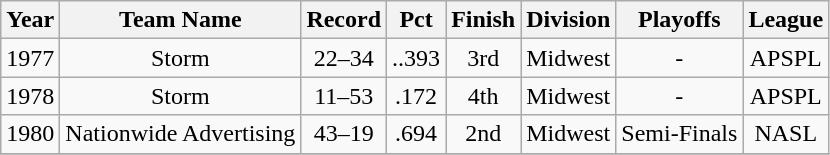<table class="wikitable">
<tr style="background: #F2F2F2;">
<th>Year</th>
<th>Team Name</th>
<th>Record</th>
<th>Pct</th>
<th>Finish</th>
<th>Division</th>
<th>Playoffs</th>
<th>League</th>
</tr>
<tr align=center>
<td>1977</td>
<td>Storm</td>
<td>22–34</td>
<td>..393</td>
<td>3rd</td>
<td>Midwest</td>
<td>-</td>
<td>APSPL</td>
</tr>
<tr align=center>
<td>1978</td>
<td>Storm</td>
<td>11–53</td>
<td>.172</td>
<td>4th</td>
<td>Midwest</td>
<td>-</td>
<td>APSPL</td>
</tr>
<tr align=center>
<td>1980</td>
<td>Nationwide Advertising</td>
<td>43–19</td>
<td>.694</td>
<td>2nd</td>
<td>Midwest</td>
<td>Semi-Finals</td>
<td>NASL</td>
</tr>
<tr align=center>
</tr>
</table>
